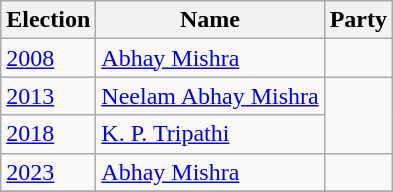<table class="wikitable sortable">
<tr>
<th>Election</th>
<th>Name</th>
<th colspan=2>Party</th>
</tr>
<tr>
<td><a href='#'>2008</a></td>
<td><a href='#'>Abhay Mishra</a></td>
<td></td>
</tr>
<tr>
<td><a href='#'>2013</a></td>
<td><a href='#'>Neelam Abhay Mishra</a></td>
</tr>
<tr>
<td><a href='#'>2018</a></td>
<td><a href='#'>K. P. Tripathi</a></td>
</tr>
<tr>
<td><a href='#'>2023</a></td>
<td><a href='#'>Abhay Mishra</a></td>
<td></td>
</tr>
<tr>
</tr>
</table>
